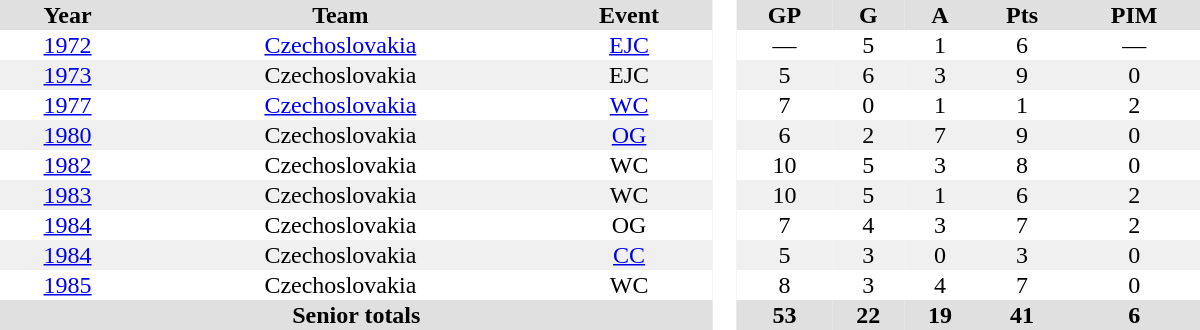<table border="0" cellpadding="1" cellspacing="0" style="text-align:center; width:50em">
<tr ALIGN="center" bgcolor="#e0e0e0">
<th>Year</th>
<th>Team</th>
<th>Event</th>
<th rowspan="99" bgcolor="#ffffff"> </th>
<th>GP</th>
<th>G</th>
<th>A</th>
<th>Pts</th>
<th>PIM</th>
</tr>
<tr>
<td><a href='#'>1972</a></td>
<td><a href='#'>Czechoslovakia</a></td>
<td><a href='#'>EJC</a></td>
<td>—</td>
<td>5</td>
<td>1</td>
<td>6</td>
<td>—</td>
</tr>
<tr bgcolor="#f0f0f0">
<td><a href='#'>1973</a></td>
<td>Czechoslovakia</td>
<td>EJC</td>
<td>5</td>
<td>6</td>
<td>3</td>
<td>9</td>
<td>0</td>
</tr>
<tr>
<td><a href='#'>1977</a></td>
<td><a href='#'>Czechoslovakia</a></td>
<td><a href='#'>WC</a></td>
<td>7</td>
<td>0</td>
<td>1</td>
<td>1</td>
<td>2</td>
</tr>
<tr bgcolor="#f0f0f0">
<td><a href='#'>1980</a></td>
<td>Czechoslovakia</td>
<td><a href='#'>OG</a></td>
<td>6</td>
<td>2</td>
<td>7</td>
<td>9</td>
<td>0</td>
</tr>
<tr>
<td><a href='#'>1982</a></td>
<td>Czechoslovakia</td>
<td>WC</td>
<td>10</td>
<td>5</td>
<td>3</td>
<td>8</td>
<td>0</td>
</tr>
<tr bgcolor="#f0f0f0">
<td><a href='#'>1983</a></td>
<td>Czechoslovakia</td>
<td>WC</td>
<td>10</td>
<td>5</td>
<td>1</td>
<td>6</td>
<td>2</td>
</tr>
<tr>
<td><a href='#'>1984</a></td>
<td>Czechoslovakia</td>
<td>OG</td>
<td>7</td>
<td>4</td>
<td>3</td>
<td>7</td>
<td>2</td>
</tr>
<tr bgcolor="#f0f0f0">
<td><a href='#'>1984</a></td>
<td>Czechoslovakia</td>
<td><a href='#'>CC</a></td>
<td>5</td>
<td>3</td>
<td>0</td>
<td>3</td>
<td>0</td>
</tr>
<tr>
<td><a href='#'>1985</a></td>
<td>Czechoslovakia</td>
<td>WC</td>
<td>8</td>
<td>3</td>
<td>4</td>
<td>7</td>
<td>0</td>
</tr>
<tr bgcolor="#e0e0e0">
<th colspan="3">Senior totals</th>
<th>53</th>
<th>22</th>
<th>19</th>
<th>41</th>
<th>6</th>
</tr>
</table>
